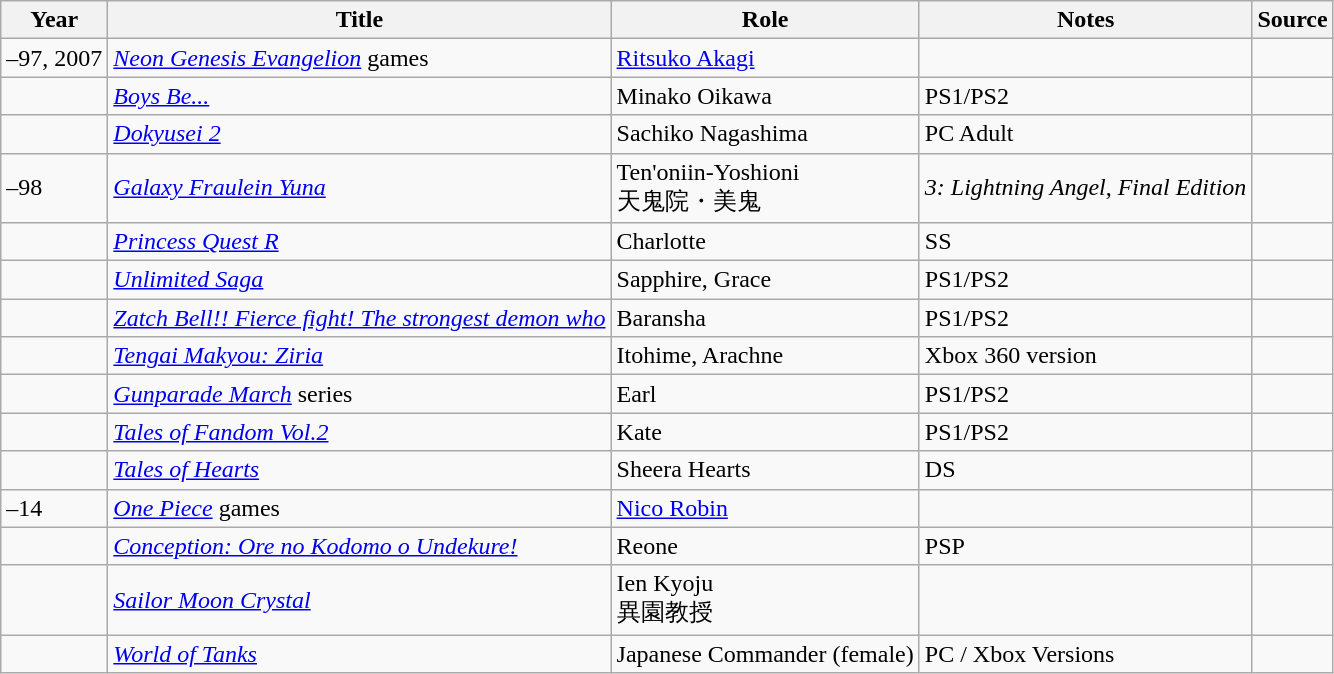<table class="wikitable sortable plainrowheaders">
<tr>
<th>Year</th>
<th>Title</th>
<th>Role</th>
<th class="unsortable">Notes</th>
<th class="unsortable">Source</th>
</tr>
<tr>
<td>–97, 2007</td>
<td><em><a href='#'>Neon Genesis Evangelion</a></em> games</td>
<td><a href='#'>Ritsuko Akagi</a></td>
<td></td>
<td></td>
</tr>
<tr>
<td></td>
<td><em><a href='#'>Boys Be...</a></em></td>
<td>Minako Oikawa</td>
<td>PS1/PS2<br></td>
<td></td>
</tr>
<tr>
<td></td>
<td><em><a href='#'>Dokyusei 2</a></em></td>
<td>Sachiko Nagashima</td>
<td>PC Adult</td>
<td></td>
</tr>
<tr>
<td>–98</td>
<td><em><a href='#'>Galaxy Fraulein Yuna</a></em></td>
<td>Ten'oniin-Yoshioni<br>天鬼院・美鬼</td>
<td><em>3: Lightning Angel</em>, <em>Final Edition</em></td>
<td></td>
</tr>
<tr>
<td></td>
<td><em><a href='#'>Princess Quest R</a></em></td>
<td>Charlotte</td>
<td>SS</td>
<td></td>
</tr>
<tr>
<td></td>
<td><em><a href='#'>Unlimited Saga</a></em></td>
<td>Sapphire, Grace</td>
<td>PS1/PS2<br></td>
<td></td>
</tr>
<tr>
<td></td>
<td><em><a href='#'>Zatch Bell!! Fierce fight! The strongest demon who</a></em></td>
<td>Baransha</td>
<td>PS1/PS2<br></td>
<td></td>
</tr>
<tr>
<td></td>
<td><em><a href='#'>Tengai Makyou: Ziria</a></em></td>
<td>Itohime, Arachne</td>
<td>Xbox 360 version</td>
<td></td>
</tr>
<tr>
<td></td>
<td><em><a href='#'>Gunparade March</a></em> series</td>
<td>Earl</td>
<td>PS1/PS2</td>
<td></td>
</tr>
<tr>
<td></td>
<td><em><a href='#'>Tales of Fandom Vol.2</a></em></td>
<td>Kate</td>
<td>PS1/PS2</td>
<td></td>
</tr>
<tr>
<td></td>
<td><em><a href='#'>Tales of Hearts</a></em></td>
<td>Sheera Hearts</td>
<td>DS</td>
<td></td>
</tr>
<tr>
<td>–14</td>
<td><em><a href='#'>One Piece</a></em> games</td>
<td><a href='#'>Nico Robin</a></td>
<td></td>
<td></td>
</tr>
<tr>
<td></td>
<td><em><a href='#'>Conception: Ore no Kodomo o Undekure!</a></em></td>
<td>Reone </td>
<td>PSP</td>
<td></td>
</tr>
<tr>
<td></td>
<td><em><a href='#'>Sailor Moon Crystal</a></em></td>
<td>Ien Kyoju<br>異園教授</td>
<td></td>
<td></td>
</tr>
<tr>
<td></td>
<td><em><a href='#'>World of Tanks</a></em></td>
<td>Japanese Commander (female)<br></td>
<td>PC / Xbox Versions</td>
<td></td>
</tr>
</table>
